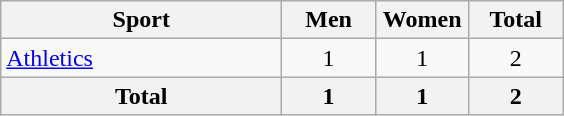<table class="wikitable sortable" style="text-align:center;">
<tr>
<th width=180>Sport</th>
<th width=55>Men</th>
<th width=55>Women</th>
<th width=55>Total</th>
</tr>
<tr>
<td align=left><a href='#'>Athletics</a></td>
<td>1</td>
<td>1</td>
<td>2</td>
</tr>
<tr>
<th>Total</th>
<th>1</th>
<th>1</th>
<th>2</th>
</tr>
</table>
